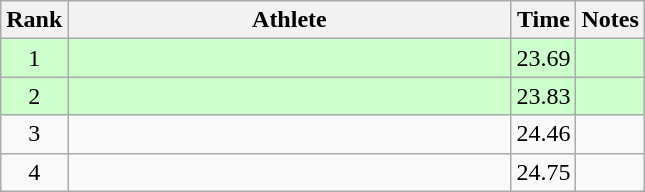<table class="wikitable" style="text-align:center">
<tr>
<th>Rank</th>
<th Style="width:18em">Athlete</th>
<th>Time</th>
<th>Notes</th>
</tr>
<tr style="background:#cfc">
<td>1</td>
<td style="text-align:left"></td>
<td>23.69</td>
<td></td>
</tr>
<tr style="background:#cfc">
<td>2</td>
<td style="text-align:left"></td>
<td>23.83</td>
<td></td>
</tr>
<tr>
<td>3</td>
<td style="text-align:left"></td>
<td>24.46</td>
<td></td>
</tr>
<tr>
<td>4</td>
<td style="text-align:left"></td>
<td>24.75</td>
<td></td>
</tr>
</table>
